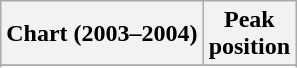<table class="wikitable sortable">
<tr>
<th>Chart (2003–2004)</th>
<th>Peak<br>position</th>
</tr>
<tr>
</tr>
<tr>
</tr>
<tr>
</tr>
<tr>
</tr>
<tr>
</tr>
<tr>
</tr>
<tr>
</tr>
<tr>
</tr>
<tr>
</tr>
</table>
